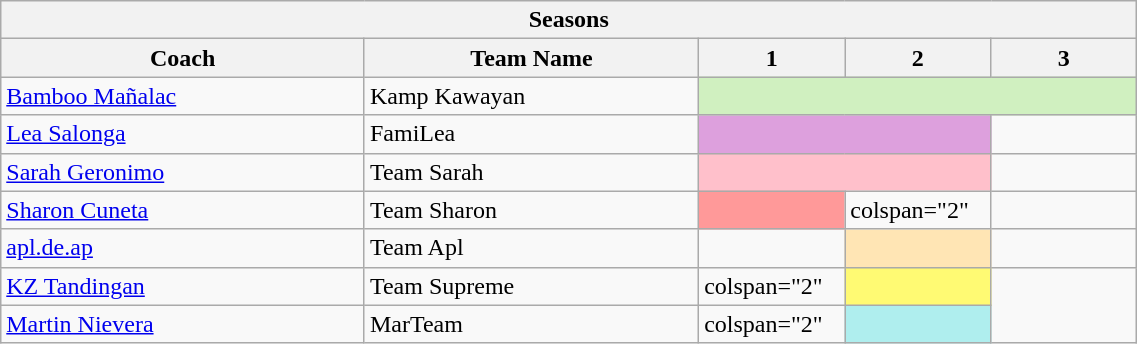<table class="wikitable" style="width:60%;">
<tr>
<th colspan="5">Seasons</th>
</tr>
<tr>
<th>Coach</th>
<th>Team Name</th>
<th width="90">1</th>
<th width="90">2</th>
<th width="90">3</th>
</tr>
<tr>
<td><a href='#'>Bamboo Mañalac</a></td>
<td>Kamp Kawayan</td>
<td colspan="3" bgcolor="#d0f0c0"></td>
</tr>
<tr>
<td><a href='#'>Lea Salonga</a></td>
<td>FamiLea</td>
<td colspan="2" bgcolor="#dda0dd"></td>
<td></td>
</tr>
<tr>
<td><a href='#'>Sarah Geronimo</a></td>
<td>Team Sarah</td>
<td colspan="2" bgcolor="pink"></td>
<td></td>
</tr>
<tr>
<td><a href='#'>Sharon Cuneta</a></td>
<td>Team Sharon</td>
<td colspan="1" bgcolor="#f99"></td>
<td>colspan="2" </td>
</tr>
<tr>
<td><a href='#'>apl.de.ap</a></td>
<td>Team Apl</td>
<td></td>
<td colspan="1" bgcolor="#ffe5b4"></td>
<td></td>
</tr>
<tr>
<td><a href='#'>KZ Tandingan</a></td>
<td>Team Supreme</td>
<td>colspan="2" </td>
<td colspan="1" bgcolor="#fffa73"></td>
</tr>
<tr>
<td><a href='#'>Martin Nievera</a></td>
<td>MarTeam</td>
<td>colspan="2" </td>
<td colspan="1" bgcolor="#afeeee"></td>
</tr>
</table>
